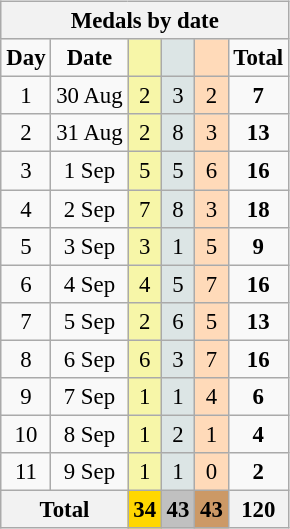<table class="wikitable" style="font-size:95%;float:right;clear:right;margin-left:0.5em">
<tr style="background:#efefef;">
<th colspan=6>Medals by date</th>
</tr>
<tr style="text-align:center;">
<td><strong>Day</strong></td>
<td><strong>Date</strong></td>
<td style="background:#F7F6A8;"></td>
<td style="background:#DCE5E5;"></td>
<td style="background:#FFDAB9;"></td>
<td><strong>Total</strong></td>
</tr>
<tr style="text-align:center;">
<td>1</td>
<td>30 Aug</td>
<td style="background:#F7F6A8;">2</td>
<td style="background:#DCE5E5;">3</td>
<td style="background:#FFDAB9;">2</td>
<td><strong>7</strong></td>
</tr>
<tr style="text-align:center;">
<td>2</td>
<td>31 Aug</td>
<td style="background:#F7F6A8;">2</td>
<td style="background:#DCE5E5;">8</td>
<td style="background:#FFDAB9;">3</td>
<td><strong>13</strong></td>
</tr>
<tr style="text-align:center;">
<td>3</td>
<td>1 Sep</td>
<td style="background:#F7F6A8;">5</td>
<td style="background:#DCE5E5;">5</td>
<td style="background:#FFDAB9;">6</td>
<td><strong>16</strong></td>
</tr>
<tr style="text-align:center;">
<td>4</td>
<td>2 Sep</td>
<td style="background:#F7F6A8;">7</td>
<td style="background:#DCE5E5;">8</td>
<td style="background:#FFDAB9;">3</td>
<td><strong>18</strong></td>
</tr>
<tr style="text-align:center;">
<td>5</td>
<td>3 Sep</td>
<td style="background:#F7F6A8;">3</td>
<td style="background:#DCE5E5;">1</td>
<td style="background:#FFDAB9;">5</td>
<td><strong>9</strong></td>
</tr>
<tr style="text-align:center;">
<td>6</td>
<td>4 Sep</td>
<td style="background:#F7F6A8;">4</td>
<td style="background:#DCE5E5;">5</td>
<td style="background:#FFDAB9;">7</td>
<td><strong>16</strong></td>
</tr>
<tr style="text-align:center;">
<td>7</td>
<td>5 Sep</td>
<td style="background:#F7F6A8;">2</td>
<td style="background:#DCE5E5;">6</td>
<td style="background:#FFDAB9;">5</td>
<td><strong>13</strong></td>
</tr>
<tr style="text-align:center;">
<td>8</td>
<td>6 Sep</td>
<td style="background:#F7F6A8;">6</td>
<td style="background:#DCE5E5;">3</td>
<td style="background:#FFDAB9;">7</td>
<td><strong>16</strong></td>
</tr>
<tr style="text-align:center;">
<td>9</td>
<td>7 Sep</td>
<td style="background:#F7F6A8;">1</td>
<td style="background:#DCE5E5;">1</td>
<td style="background:#FFDAB9;">4</td>
<td><strong>6</strong></td>
</tr>
<tr style="text-align:center;">
<td>10</td>
<td>8 Sep</td>
<td style="background:#F7F6A8;">1</td>
<td style="background:#DCE5E5;">2</td>
<td style="background:#FFDAB9;">1</td>
<td><strong>4</strong></td>
</tr>
<tr style="text-align:center;">
<td>11</td>
<td>9 Sep</td>
<td style="background:#F7F6A8;">1</td>
<td style="background:#DCE5E5;">1</td>
<td style="background:#FFDAB9;">0</td>
<td><strong>2</strong></td>
</tr>
<tr>
<th colspan="2">Total</th>
<th style="background:gold;">34</th>
<th style="background:silver;">43</th>
<th style="background:#c96;">43</th>
<th>120</th>
</tr>
</table>
